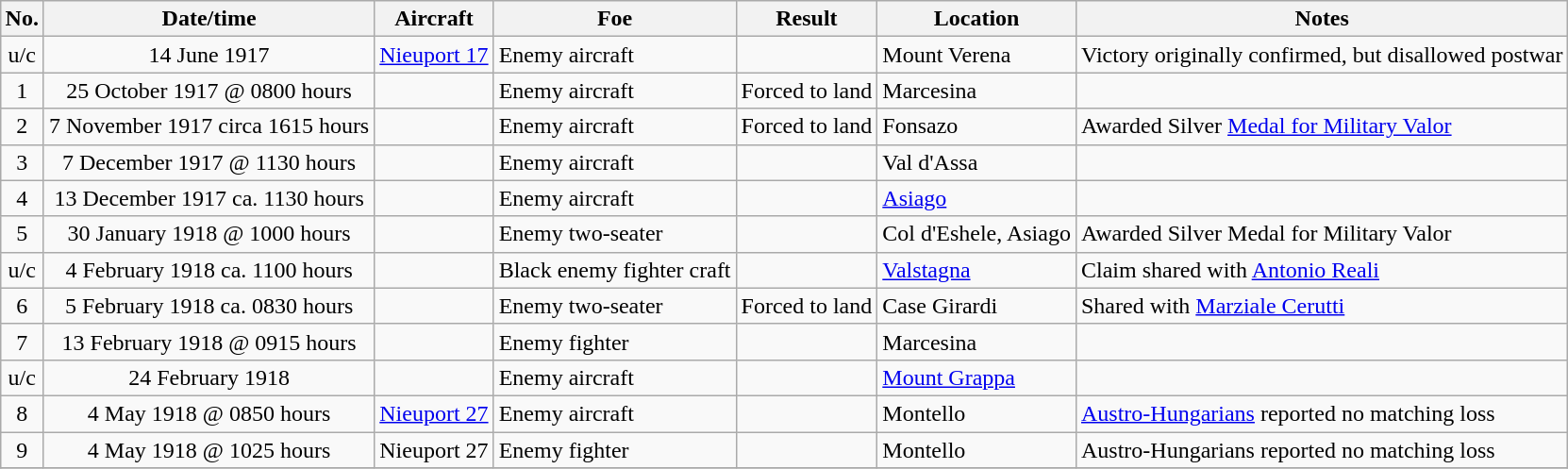<table class="wikitable" border="1" style="margin: 1em auto 1em auto">
<tr>
<th>No.</th>
<th>Date/time</th>
<th>Aircraft</th>
<th>Foe</th>
<th>Result</th>
<th>Location</th>
<th>Notes</th>
</tr>
<tr>
<td align="center">u/c</td>
<td align="center">14 June 1917</td>
<td><a href='#'>Nieuport 17</a></td>
<td>Enemy aircraft</td>
<td></td>
<td>Mount Verena</td>
<td>Victory originally confirmed, but disallowed postwar</td>
</tr>
<tr>
<td align="center">1</td>
<td align="center">25 October 1917 @ 0800 hours</td>
<td></td>
<td>Enemy aircraft</td>
<td>Forced to land</td>
<td>Marcesina</td>
<td></td>
</tr>
<tr>
<td align="center">2</td>
<td align="center">7 November 1917 circa 1615 hours</td>
<td></td>
<td>Enemy aircraft</td>
<td>Forced to land</td>
<td>Fonsazo</td>
<td>Awarded Silver <a href='#'>Medal for Military Valor</a></td>
</tr>
<tr>
<td align="center">3</td>
<td align="center">7 December 1917 @ 1130 hours</td>
<td></td>
<td>Enemy aircraft</td>
<td></td>
<td>Val d'Assa</td>
<td></td>
</tr>
<tr>
<td align="center">4</td>
<td align="center">13 December 1917 ca. 1130 hours</td>
<td></td>
<td>Enemy aircraft</td>
<td></td>
<td><a href='#'>Asiago</a></td>
<td></td>
</tr>
<tr>
<td align="center">5</td>
<td align="center">30 January 1918 @ 1000 hours</td>
<td></td>
<td>Enemy two-seater</td>
<td></td>
<td>Col d'Eshele, Asiago</td>
<td>Awarded Silver Medal for Military Valor</td>
</tr>
<tr>
<td align="center">u/c</td>
<td align="center">4 February 1918 ca. 1100 hours</td>
<td></td>
<td>Black enemy fighter craft</td>
<td></td>
<td><a href='#'>Valstagna</a></td>
<td>Claim shared with <a href='#'>Antonio Reali</a></td>
</tr>
<tr>
<td align="center">6</td>
<td align="center">5 February 1918 ca. 0830 hours</td>
<td></td>
<td>Enemy two-seater</td>
<td>Forced to land</td>
<td>Case Girardi</td>
<td>Shared with <a href='#'>Marziale Cerutti</a></td>
</tr>
<tr>
<td align="center">7</td>
<td align="center">13 February 1918 @ 0915 hours</td>
<td></td>
<td>Enemy fighter</td>
<td></td>
<td>Marcesina</td>
<td></td>
</tr>
<tr>
<td align="center">u/c</td>
<td align="center">24 February 1918</td>
<td></td>
<td>Enemy aircraft</td>
<td></td>
<td><a href='#'>Mount Grappa</a></td>
<td></td>
</tr>
<tr>
<td align="center">8</td>
<td align="center">4 May 1918 @ 0850 hours</td>
<td><a href='#'>Nieuport 27</a></td>
<td>Enemy aircraft</td>
<td></td>
<td>Montello</td>
<td><a href='#'>Austro-Hungarians</a> reported no matching loss</td>
</tr>
<tr>
<td align="center">9</td>
<td align="center">4 May 1918 @ 1025 hours</td>
<td>Nieuport 27</td>
<td>Enemy fighter</td>
<td></td>
<td>Montello</td>
<td>Austro-Hungarians reported no matching loss</td>
</tr>
<tr>
</tr>
</table>
